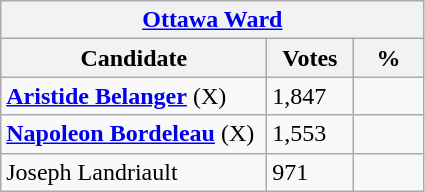<table class="wikitable">
<tr>
<th colspan="3"><a href='#'>Ottawa Ward</a></th>
</tr>
<tr>
<th style="width: 170px">Candidate</th>
<th style="width: 50px">Votes</th>
<th style="width: 40px">%</th>
</tr>
<tr>
<td><strong><a href='#'>Aristide Belanger</a></strong> (X)</td>
<td>1,847</td>
<td></td>
</tr>
<tr>
<td><strong><a href='#'>Napoleon Bordeleau</a></strong> (X)</td>
<td>1,553</td>
<td></td>
</tr>
<tr>
<td>Joseph Landriault</td>
<td>971</td>
<td></td>
</tr>
</table>
